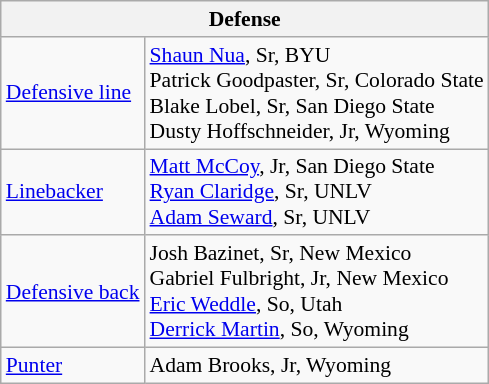<table class="wikitable" style="font-size: 90%;">
<tr>
<th colspan="2">Defense</th>
</tr>
<tr>
<td><a href='#'>Defensive line</a></td>
<td><a href='#'>Shaun Nua</a>, Sr, BYU<br>Patrick Goodpaster, Sr, Colorado State<br>Blake Lobel, Sr, San Diego State<br>Dusty Hoffschneider, Jr, Wyoming</td>
</tr>
<tr>
<td><a href='#'>Linebacker</a></td>
<td><a href='#'>Matt McCoy</a>, Jr, San Diego State<br><a href='#'>Ryan Claridge</a>, Sr, UNLV<br><a href='#'>Adam Seward</a>, Sr, UNLV</td>
</tr>
<tr>
<td><a href='#'>Defensive back</a></td>
<td>Josh Bazinet, Sr, New Mexico<br>Gabriel Fulbright, Jr, New Mexico<br><a href='#'>Eric Weddle</a>, So, Utah<br><a href='#'>Derrick Martin</a>, So, Wyoming</td>
</tr>
<tr>
<td><a href='#'>Punter</a></td>
<td>Adam Brooks, Jr, Wyoming</td>
</tr>
</table>
